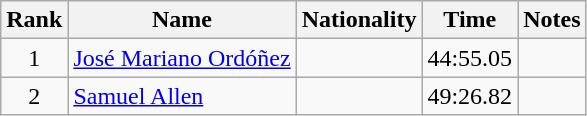<table class="wikitable sortable" style="text-align:center">
<tr>
<th>Rank</th>
<th>Name</th>
<th>Nationality</th>
<th>Time</th>
<th>Notes</th>
</tr>
<tr>
<td>1</td>
<td align=left><a href='#'>José Mariano Ordóñez</a></td>
<td align=left></td>
<td>44:55.05</td>
<td></td>
</tr>
<tr>
<td>2</td>
<td align=left><a href='#'>Samuel Allen</a></td>
<td align=left></td>
<td>49:26.82</td>
<td></td>
</tr>
</table>
